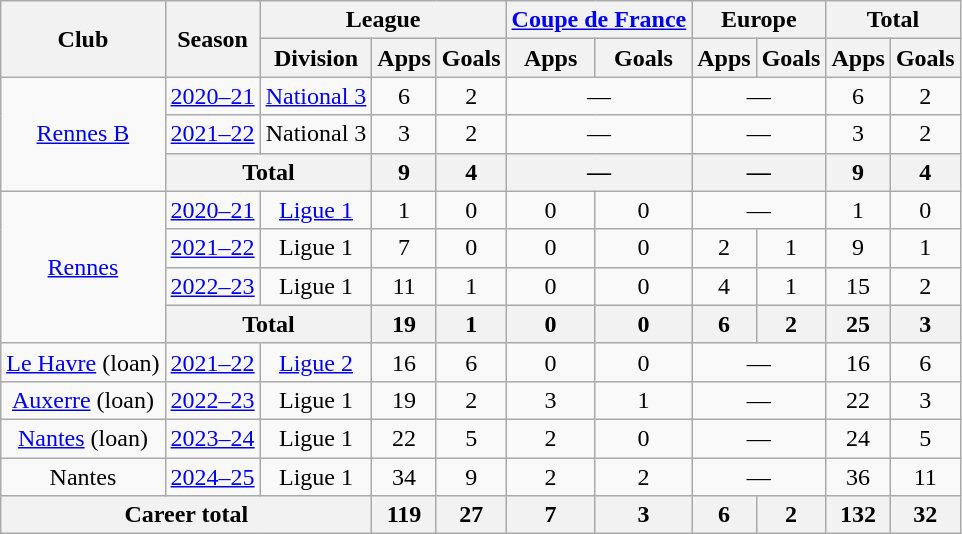<table class="wikitable" style="text-align:center">
<tr>
<th rowspan="2">Club</th>
<th rowspan="2">Season</th>
<th colspan="3">League</th>
<th colspan="2"><a href='#'>Coupe de France</a></th>
<th colspan="2">Europe</th>
<th colspan="2">Total</th>
</tr>
<tr>
<th>Division</th>
<th>Apps</th>
<th>Goals</th>
<th>Apps</th>
<th>Goals</th>
<th>Apps</th>
<th>Goals</th>
<th>Apps</th>
<th>Goals</th>
</tr>
<tr>
<td rowspan="3"><a href='#'>Rennes B</a></td>
<td><a href='#'>2020–21</a></td>
<td><a href='#'>National 3</a></td>
<td>6</td>
<td>2</td>
<td colspan="2">—</td>
<td colspan="2">—</td>
<td>6</td>
<td>2</td>
</tr>
<tr>
<td><a href='#'>2021–22</a></td>
<td>National 3</td>
<td>3</td>
<td>2</td>
<td colspan="2">—</td>
<td colspan="2">—</td>
<td>3</td>
<td>2</td>
</tr>
<tr>
<th colspan="2">Total</th>
<th>9</th>
<th>4</th>
<th colspan="2">—</th>
<th colspan="2">—</th>
<th>9</th>
<th>4</th>
</tr>
<tr>
<td rowspan="4"><a href='#'>Rennes</a></td>
<td><a href='#'>2020–21</a></td>
<td><a href='#'>Ligue 1</a></td>
<td>1</td>
<td>0</td>
<td>0</td>
<td>0</td>
<td colspan="2">—</td>
<td>1</td>
<td>0</td>
</tr>
<tr>
<td><a href='#'>2021–22</a></td>
<td>Ligue 1</td>
<td>7</td>
<td>0</td>
<td>0</td>
<td>0</td>
<td>2</td>
<td>1</td>
<td>9</td>
<td>1</td>
</tr>
<tr>
<td><a href='#'>2022–23</a></td>
<td>Ligue 1</td>
<td>11</td>
<td>1</td>
<td>0</td>
<td>0</td>
<td>4</td>
<td>1</td>
<td>15</td>
<td>2</td>
</tr>
<tr>
<th colspan="2">Total</th>
<th>19</th>
<th>1</th>
<th>0</th>
<th>0</th>
<th>6</th>
<th>2</th>
<th>25</th>
<th>3</th>
</tr>
<tr>
<td><a href='#'>Le Havre</a> (loan)</td>
<td><a href='#'>2021–22</a></td>
<td><a href='#'>Ligue 2</a></td>
<td>16</td>
<td>6</td>
<td>0</td>
<td>0</td>
<td colspan="2">—</td>
<td>16</td>
<td>6</td>
</tr>
<tr>
<td><a href='#'>Auxerre</a> (loan)</td>
<td><a href='#'>2022–23</a></td>
<td>Ligue 1</td>
<td>19</td>
<td>2</td>
<td>3</td>
<td>1</td>
<td colspan="2">—</td>
<td>22</td>
<td>3</td>
</tr>
<tr>
<td><a href='#'>Nantes</a> (loan)</td>
<td><a href='#'>2023–24</a></td>
<td>Ligue 1</td>
<td>22</td>
<td>5</td>
<td>2</td>
<td>0</td>
<td colspan="2">—</td>
<td>24</td>
<td>5</td>
</tr>
<tr>
<td>Nantes</td>
<td><a href='#'>2024–25</a></td>
<td>Ligue 1</td>
<td>34</td>
<td>9</td>
<td>2</td>
<td>2</td>
<td colspan="2">—</td>
<td>36</td>
<td>11</td>
</tr>
<tr>
<th colspan="3">Career total</th>
<th>119</th>
<th>27</th>
<th>7</th>
<th>3</th>
<th>6</th>
<th>2</th>
<th>132</th>
<th>32</th>
</tr>
</table>
